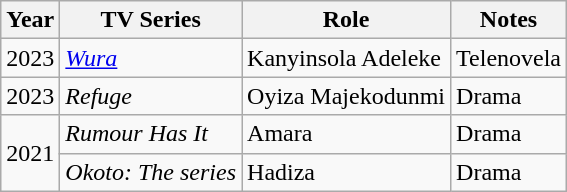<table class="wikitable">
<tr>
<th>Year</th>
<th>TV Series</th>
<th>Role</th>
<th>Notes</th>
</tr>
<tr>
<td>2023</td>
<td><em><a href='#'>Wura</a></em></td>
<td>Kanyinsola Adeleke</td>
<td>Telenovela</td>
</tr>
<tr>
<td>2023</td>
<td><em>Refuge</em></td>
<td>Oyiza Majekodunmi</td>
<td>Drama</td>
</tr>
<tr>
<td rowspan="2">2021</td>
<td><em>Rumour Has It</em></td>
<td>Amara</td>
<td>Drama</td>
</tr>
<tr>
<td><em>Okoto: The series</em></td>
<td>Hadiza</td>
<td>Drama</td>
</tr>
</table>
